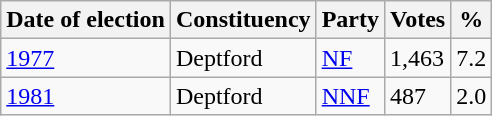<table class="wikitable">
<tr>
<th>Date of election</th>
<th>Constituency</th>
<th>Party</th>
<th>Votes</th>
<th>%</th>
</tr>
<tr>
<td><a href='#'>1977</a></td>
<td>Deptford</td>
<td><a href='#'>NF</a></td>
<td>1,463</td>
<td>7.2</td>
</tr>
<tr>
<td><a href='#'>1981</a></td>
<td>Deptford</td>
<td><a href='#'>NNF</a></td>
<td>487</td>
<td>2.0</td>
</tr>
</table>
